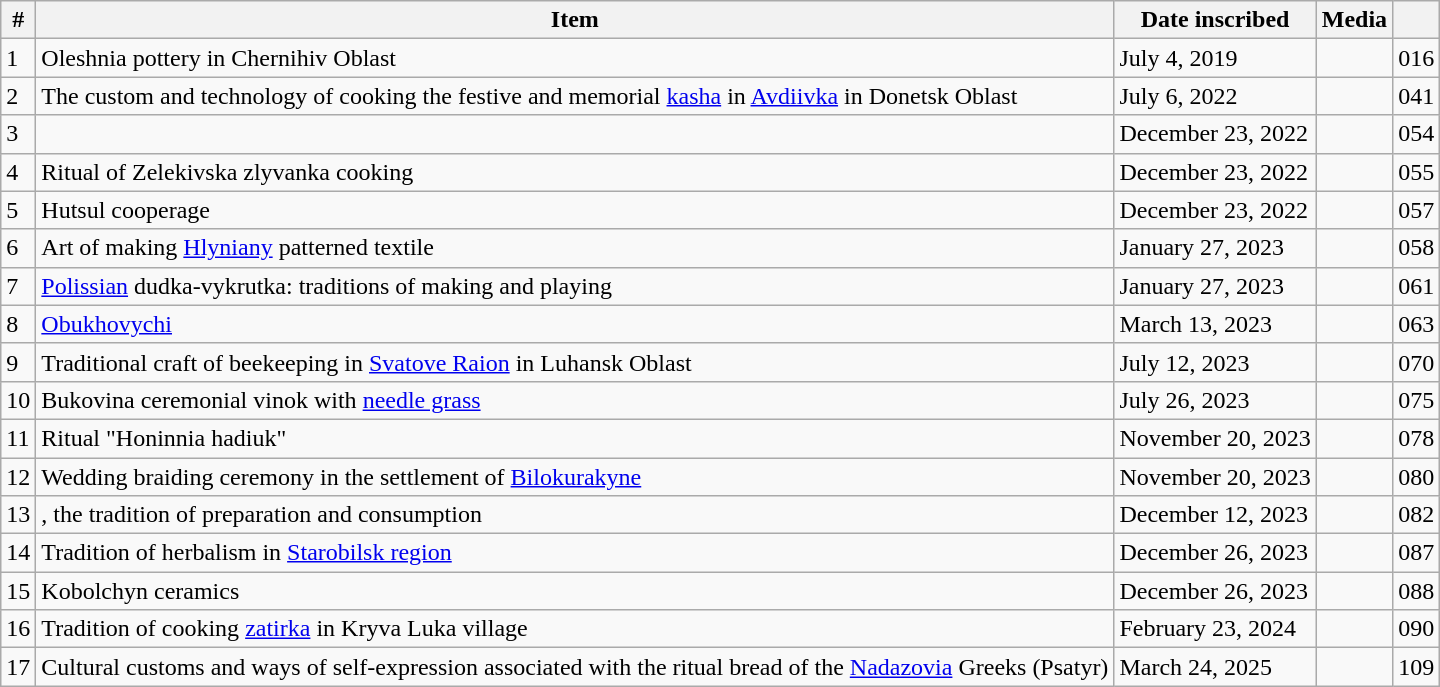<table class="wikitable">
<tr>
<th>#</th>
<th>Item</th>
<th>Date inscribed</th>
<th>Media</th>
<th></th>
</tr>
<tr>
<td>1</td>
<td>Oleshnia pottery in Chernihiv Oblast</td>
<td>July 4, 2019</td>
<td></td>
<td>016</td>
</tr>
<tr>
<td>2</td>
<td>The custom and technology of cooking the festive and memorial <a href='#'>kasha</a> in <a href='#'>Avdiivka</a> in Donetsk Oblast</td>
<td>July 6, 2022</td>
<td></td>
<td>041</td>
</tr>
<tr>
<td>3</td>
<td></td>
<td>December 23, 2022</td>
<td></td>
<td>054</td>
</tr>
<tr>
<td>4</td>
<td>Ritual of Zelekivska zlyvanka cooking</td>
<td>December 23, 2022</td>
<td></td>
<td>055</td>
</tr>
<tr>
<td>5</td>
<td>Hutsul cooperage</td>
<td>December 23, 2022</td>
<td></td>
<td>057</td>
</tr>
<tr>
<td>6</td>
<td>Art of making <a href='#'>Hlyniany</a> patterned textile</td>
<td>January 27, 2023</td>
<td></td>
<td>058</td>
</tr>
<tr>
<td>7</td>
<td><a href='#'>Polissian</a> dudka-vykrutka: traditions of making and playing</td>
<td>January 27, 2023</td>
<td></td>
<td>061</td>
</tr>
<tr>
<td>8</td>
<td><a href='#'>Obukhovychi</a> </td>
<td>March 13, 2023</td>
<td></td>
<td>063</td>
</tr>
<tr>
<td>9</td>
<td>Traditional craft of beekeeping in <a href='#'>Svatove Raion</a> in Luhansk Oblast</td>
<td>July 12, 2023</td>
<td></td>
<td>070</td>
</tr>
<tr>
<td>10</td>
<td>Bukovina ceremonial vinok with <a href='#'>needle grass</a></td>
<td>July 26, 2023</td>
<td></td>
<td>075</td>
</tr>
<tr>
<td>11</td>
<td>Ritual "Honinnia hadiuk"</td>
<td>November 20, 2023</td>
<td></td>
<td>078</td>
</tr>
<tr>
<td>12</td>
<td>Wedding braiding ceremony in the settlement of <a href='#'>Bilokurakyne</a></td>
<td>November 20, 2023</td>
<td></td>
<td>080</td>
</tr>
<tr>
<td>13</td>
<td>, the tradition of preparation and consumption</td>
<td>December 12, 2023</td>
<td></td>
<td>082</td>
</tr>
<tr>
<td>14</td>
<td>Tradition of herbalism in <a href='#'>Starobilsk region</a></td>
<td>December 26, 2023</td>
<td></td>
<td>087</td>
</tr>
<tr>
<td>15</td>
<td>Kobolchyn ceramics</td>
<td>December 26, 2023</td>
<td></td>
<td>088</td>
</tr>
<tr>
<td>16</td>
<td>Tradition of cooking <a href='#'>zatirka</a> in Kryva Luka village</td>
<td>February 23, 2024</td>
<td></td>
<td>090</td>
</tr>
<tr>
<td>17</td>
<td>Cultural customs and ways of self-expression associated with the ritual bread of the <a href='#'>Nadazovia</a> Greeks (Psatyr)</td>
<td>March 24, 2025</td>
<td></td>
<td>109</td>
</tr>
</table>
